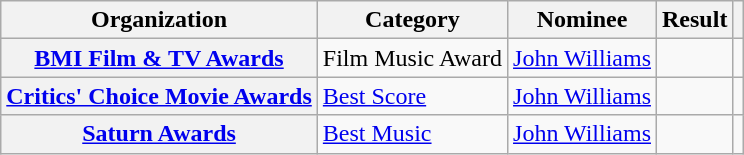<table class="wikitable sortable plainrowheaders" border="1">
<tr>
<th scope="col">Organization</th>
<th scope="col">Category</th>
<th scope="col">Nominee</th>
<th scope="col">Result</th>
<th scope="col" class="unsortable"></th>
</tr>
<tr>
<th scope="row"><a href='#'>BMI Film & TV Awards</a></th>
<td>Film Music Award</td>
<td><a href='#'>John Williams</a></td>
<td></td>
<td></td>
</tr>
<tr>
<th scope="row"><a href='#'>Critics' Choice Movie Awards</a></th>
<td><a href='#'>Best Score</a></td>
<td><a href='#'>John Williams</a> </td>
<td></td>
<td></td>
</tr>
<tr>
<th scope="row"><a href='#'>Saturn Awards</a></th>
<td><a href='#'>Best Music</a></td>
<td><a href='#'>John Williams</a> </td>
<td></td>
<td><br></td>
</tr>
</table>
